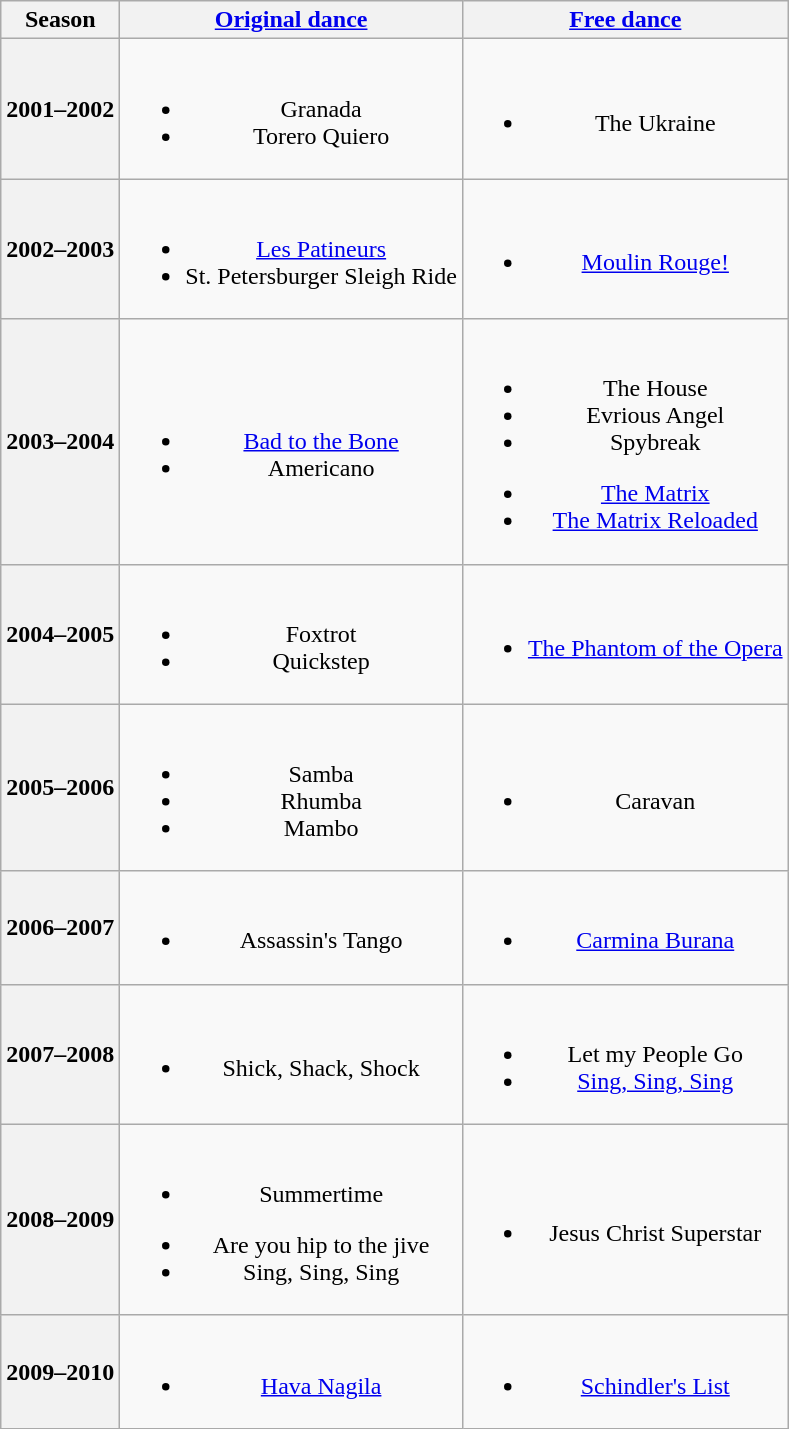<table class="wikitable" style="text-align:center">
<tr>
<th>Season</th>
<th><a href='#'>Original dance</a></th>
<th><a href='#'>Free dance</a></th>
</tr>
<tr>
<th>2001–2002 <br> </th>
<td><br><ul><li>Granada</li><li>Torero Quiero</li></ul></td>
<td><br><ul><li>The Ukraine <br></li></ul></td>
</tr>
<tr>
<th>2002–2003 <br> </th>
<td><br><ul><li> <a href='#'>Les Patineurs</a> <br></li><li> St. Petersburger Sleigh Ride</li></ul></td>
<td><br><ul><li><a href='#'>Moulin Rouge!</a> <br></li></ul></td>
</tr>
<tr>
<th>2003–2004 <br> </th>
<td><br><ul><li> <a href='#'>Bad to the Bone</a> <br></li><li> Americano <br></li></ul></td>
<td><br><ul><li>The House <br></li><li>Evrious Angel <br></li><li>Spybreak <br></li></ul><ul><li><a href='#'>The Matrix</a></li><li><a href='#'>The Matrix Reloaded</a> <br></li></ul></td>
</tr>
<tr>
<th>2004–2005 <br> </th>
<td><br><ul><li>Foxtrot <br></li><li>Quickstep</li></ul></td>
<td><br><ul><li><a href='#'>The Phantom of the Opera</a> <br></li></ul></td>
</tr>
<tr>
<th>2005–2006 <br> </th>
<td><br><ul><li>Samba <br></li><li>Rhumba <br></li><li>Mambo <br></li></ul></td>
<td><br><ul><li>Caravan</li></ul></td>
</tr>
<tr>
<th>2006–2007 <br> </th>
<td><br><ul><li>Assassin's Tango <br></li></ul></td>
<td><br><ul><li><a href='#'>Carmina Burana</a> <br></li></ul></td>
</tr>
<tr>
<th>2007–2008 <br> </th>
<td><br><ul><li>Shick, Shack, Shock <br></li></ul></td>
<td><br><ul><li>Let my People Go <br></li><li><a href='#'>Sing, Sing, Sing</a> <br></li></ul></td>
</tr>
<tr>
<th>2008–2009 <br> </th>
<td><br><ul><li>Summertime <br></li></ul><ul><li> Are you hip to the jive <br></li><li> Sing, Sing, Sing <br></li></ul></td>
<td><br><ul><li>Jesus Christ Superstar <br></li></ul></td>
</tr>
<tr>
<th>2009–2010 <br> </th>
<td><br><ul><li> <a href='#'>Hava Nagila</a></li></ul></td>
<td><br><ul><li><a href='#'>Schindler's List</a> <br></li></ul></td>
</tr>
</table>
